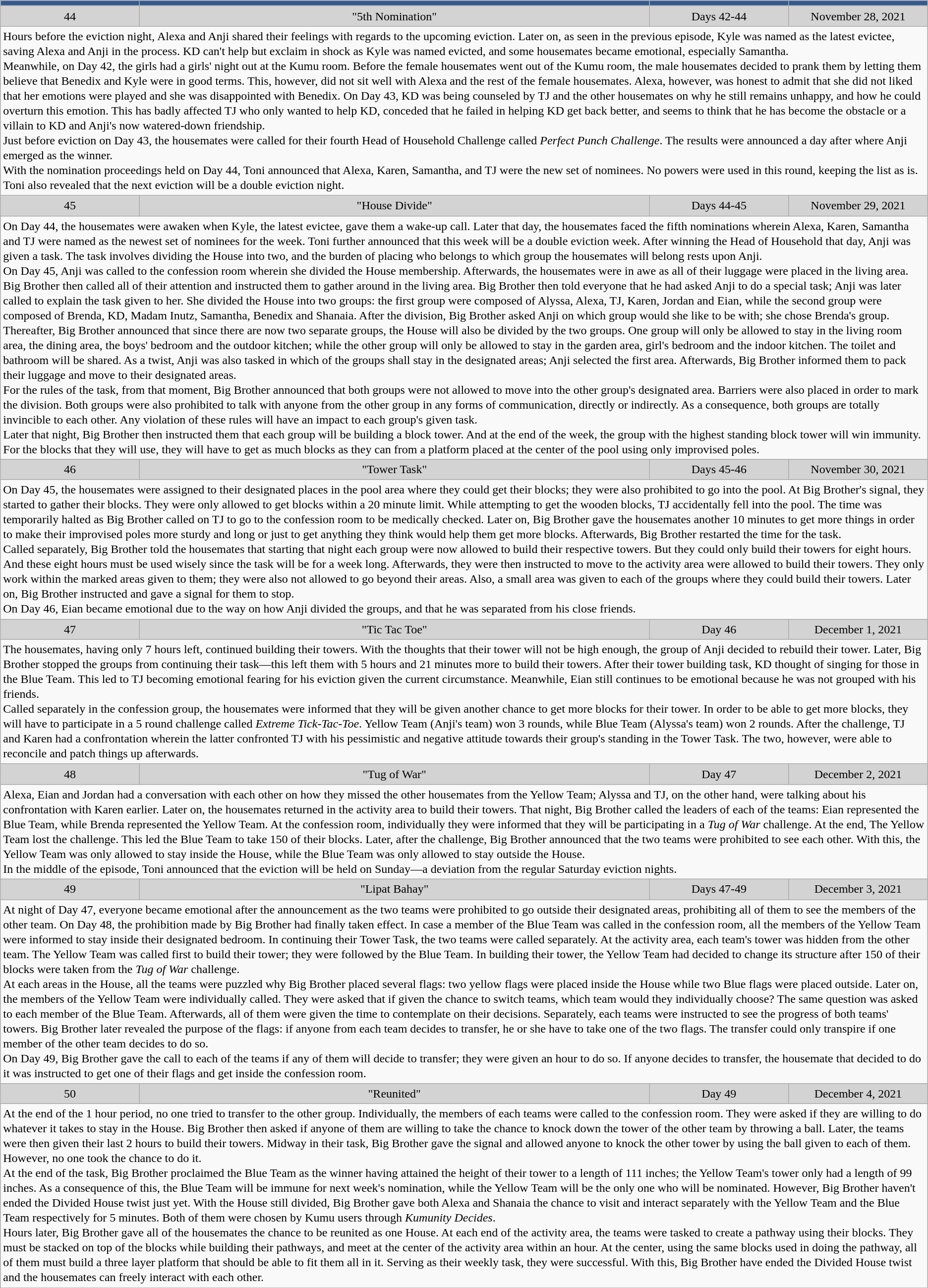<table class="wikitable sortable" style="font-size:100%; line-height:20px; text-align:center">
<tr>
<th width="15%" style="background:#34588F"></th>
<th width="55%" style="background:#34588F"></th>
<th width="15%" style="background:#34588F"></th>
<th width="15%" style="background:#34588F"></th>
</tr>
<tr style="background:lightgrey;">
<td>44</td>
<td>"5th Nomination"</td>
<td>Days 42-44</td>
<td>November 28, 2021</td>
</tr>
<tr>
<td colspan="4" align="left">Hours before the eviction night, Alexa and Anji shared their feelings with regards to the upcoming eviction. Later on, as seen in the previous episode, Kyle was named as the latest evictee, saving Alexa and Anji in the process. KD can't help but exclaim in shock as Kyle was named evicted, and some housemates became emotional, especially Samantha.<br>Meanwhile, on Day 42, the girls had a girls' night out at the Kumu room. Before the female housemates went out of the Kumu room, the male housemates decided to prank them by letting them believe that Benedix and Kyle were in good terms. This, however, did not sit well with Alexa and the rest of the female housemates. Alexa, however, was honest to admit that she did not liked that her emotions were played and she was disappointed with Benedix. On Day 43, KD was being counseled by TJ and the other housemates on why he still remains unhappy, and how he could overturn this emotion. This has badly affected TJ who only wanted to help KD, conceded that he failed in helping KD get back better, and seems to think that he has become the obstacle or a villain to KD and Anji's now watered-down friendship.<br>Just before eviction on Day 43, the housemates were called for their fourth Head of Household Challenge called <em>Perfect Punch Challenge</em>. The results were announced a day after where Anji emerged as the winner.<br>With the nomination proceedings held on Day 44, Toni announced that Alexa, Karen, Samantha, and TJ were the new set of nominees. No powers were used in this round, keeping the list as is. Toni also revealed that the next eviction will be a double eviction night.</td>
</tr>
<tr style="background:lightgrey;">
<td>45</td>
<td>"House Divide"</td>
<td>Days 44-45</td>
<td>November 29, 2021</td>
</tr>
<tr>
<td colspan="4" align="left">On Day 44, the housemates were awaken when Kyle, the latest evictee, gave them a wake-up call. Later that day, the housemates faced the fifth nominations wherein Alexa, Karen, Samantha and TJ were named as the newest set of nominees for the week. Toni further announced that this week will be a double eviction week. After winning the Head of Household that day, Anji was given a task. The task involves dividing the House into two, and the burden of placing who belongs to which group the housemates will belong rests upon Anji.<br>On Day 45, Anji was called to the confession room wherein she divided the House membership. Afterwards, the housemates were in awe as all of their luggage were placed in the living area. Big Brother then called all of their attention and instructed them to gather around in the living area. Big Brother then told everyone that he had asked Anji to do a special task; Anji was later called to explain the task given to her. She divided the House into two groups: the first group were composed of Alyssa, Alexa, TJ, Karen, Jordan and Eian, while the second group were composed of Brenda, KD, Madam Inutz, Samantha, Benedix and Shanaia. After the division, Big Brother asked Anji on which group would she like to be with; she chose Brenda's group. Thereafter, Big Brother announced that since there are now two separate groups, the House will also be divided by the two groups. One group will only be allowed to stay in the living room area, the dining area, the boys' bedroom and the outdoor kitchen; while the other group will only be allowed to stay in the garden area, girl's bedroom and the indoor kitchen. The toilet and bathroom will be shared. As a twist, Anji was also tasked in which of the groups shall stay in the designated areas; Anji selected the first area. Afterwards, Big Brother informed them to pack their luggage and move to their designated areas.<br>For the rules of the task, from that moment, Big Brother announced that both groups were not allowed to move into the other group's designated area. Barriers were also placed in order to mark the division. Both groups were also prohibited to talk with anyone from the other group in any forms of communication, directly or indirectly. As a consequence, both groups are totally invincible to each other. Any violation of these rules will have an impact to each group's given task.<br>Later that night, Big Brother then instructed them that each group will be building a block tower. And at the end of the week, the group with the highest standing block tower will win immunity. For the blocks that they will use, they will have to get as much blocks as they can from a platform placed at the center of the pool using only improvised poles.</td>
</tr>
<tr style="background:lightgrey;">
<td>46</td>
<td>"Tower Task"</td>
<td>Days 45-46</td>
<td>November 30, 2021</td>
</tr>
<tr>
<td colspan="4" align="left">On Day 45, the housemates were assigned to their designated places in the pool area where they could get their blocks; they were also prohibited to go into the pool. At Big Brother's signal, they started to gather their blocks. They were only allowed to get blocks within a 20 minute limit. While attempting to get the wooden blocks, TJ accidentally fell into the pool. The time was temporarily halted as Big Brother called on TJ to go to the confession room to be medically checked. Later on, Big Brother gave the housemates another 10 minutes to get more things in order to make their improvised poles more sturdy and long or just to get anything they think would help them get more blocks. Afterwards, Big Brother restarted the time for the task.<br>Called separately, Big Brother told the housemates that starting that night each group were now allowed to build their respective towers. But they could only build their towers for eight hours. And these eight hours must be used wisely since the task will be for a week long. Afterwards, they were then instructed to move to the activity area were allowed to build their towers. They only work within the marked areas given to them; they were also not allowed to go beyond their areas. Also, a small area was given to each of the groups where they could build their towers. Later on, Big Brother instructed and gave a signal for them to stop.<br>On Day 46, Eian became emotional due to the way on how Anji divided the groups, and that he was separated from his close friends.</td>
</tr>
<tr style="background:lightgrey;">
<td>47</td>
<td>"Tic Tac Toe"</td>
<td>Day 46</td>
<td>December 1, 2021</td>
</tr>
<tr>
<td colspan="4" align="left">The housemates, having only 7 hours left, continued building their towers. With the thoughts that their tower will not be high enough, the group of Anji decided to rebuild their tower. Later, Big Brother stopped the groups from continuing their task—this left them with 5 hours and 21 minutes more to build their towers. After their tower building task, KD thought of singing for those in the Blue Team. This led to TJ becoming emotional fearing for his eviction given the current circumstance. Meanwhile, Eian still continues to be emotional because he was not grouped with his friends.<br>Called separately in the confession group, the housemates were informed that they will be given another chance to get more blocks for their tower. In order to be able to get more blocks, they will have to participate in a 5 round challenge called <em>Extreme Tick-Tac-Toe</em>. Yellow Team (Anji's team) won 3 rounds, while Blue Team (Alyssa's team) won 2 rounds. After the challenge, TJ and Karen had a confrontation wherein the latter confronted TJ with his pessimistic and negative attitude towards their group's standing in the Tower Task. The two, however, were able to reconcile and patch things up afterwards.</td>
</tr>
<tr style="background:lightgrey;">
<td>48</td>
<td>"Tug of War"</td>
<td>Day 47</td>
<td>December 2, 2021</td>
</tr>
<tr>
<td colspan="4" align="left">Alexa, Eian and Jordan had a conversation with each other on how they missed the other housemates from the Yellow Team; Alyssa and TJ, on the other hand, were talking about his confrontation with Karen earlier. Later on, the housemates returned in the activity area to build their towers. That night, Big Brother called the leaders of each of the teams: Eian represented the Blue Team, while Brenda represented the Yellow Team. At the confession room, individually they were informed that they will be participating in a <em>Tug of War</em> challenge. At the end, The Yellow Team lost the challenge. This led the Blue Team to take 150 of their blocks. Later, after the challenge, Big Brother announced that the two teams were prohibited to see each other. With this, the Yellow Team was only allowed to stay inside the House, while the Blue Team was only allowed to stay outside the House.<br>In the middle of the episode, Toni announced that the eviction will be held on Sunday—a deviation from the regular Saturday eviction nights.</td>
</tr>
<tr style="background:lightgrey;">
<td>49</td>
<td>"Lipat Bahay"</td>
<td>Days 47-49</td>
<td>December 3, 2021</td>
</tr>
<tr>
<td colspan="4" align="left">At night of Day 47, everyone became emotional after the announcement as the two teams were prohibited to go outside their designated areas, prohibiting all of them to see the members of the other team. On Day 48, the prohibition made by Big Brother had finally taken effect. In case a member of the Blue Team was called in the confession room, all the members of the Yellow Team were informed to stay inside their designated bedroom. In continuing their Tower Task, the two teams were called separately. At the activity area, each team's tower was hidden from the other team. The Yellow Team was called first to build their tower; they were followed by the Blue Team. In building their tower, the Yellow Team had decided to change its structure after 150 of their blocks were taken from the <em>Tug of War</em> challenge.<br>At each areas in the House, all the teams were puzzled why Big Brother placed several flags: two yellow flags were placed inside the House while two Blue flags were placed outside. Later on, the members of the Yellow Team were individually called. They were asked that if given the chance to switch teams, which team would they individually choose? The same question was asked to each member of the Blue Team. Afterwards, all of them were given the time to contemplate on their decisions. Separately, each teams were instructed to see the progress of both teams' towers. Big Brother later revealed the purpose of the flags: if anyone from each team decides to transfer, he or she have to take one of the two flags. The transfer could only transpire if one member of the other team decides to do so.<br>On Day 49, Big Brother gave the call to each of the teams if any of them will decide to transfer; they were given an hour to do so. If anyone decides to transfer, the housemate that decided to do it was instructed to get one of their flags and get inside the confession room.</td>
</tr>
<tr style="background:lightgrey;">
<td>50</td>
<td>"Reunited"</td>
<td>Day 49</td>
<td>December 4, 2021</td>
</tr>
<tr>
<td colspan="4" align="left">At the end of the 1 hour period, no one tried to transfer to the other group. Individually, the members of each teams were called to the confession room. They were asked if they are willing to do whatever it takes to stay in the House. Big Brother then asked if anyone of them are willing to take the chance to knock down the tower of the other team by throwing a ball. Later, the teams were then given their last 2 hours to build their towers. Midway in their task, Big Brother gave the signal and allowed anyone to knock the other tower by using the ball given to each of them. However, no one took the chance to do it.<br>At the end of the task, Big Brother proclaimed the Blue Team as the winner having attained the height of their tower to a length of 111 inches; the Yellow Team's tower only had a length of 99 inches. As a consequence of this, the Blue Team will be immune for next week's nomination, while the Yellow Team will be the only one who will be nominated. However, Big Brother haven't ended the Divided House twist just yet. With the House still divided, Big Brother gave both Alexa and Shanaia the chance to visit and interact separately with the Yellow Team and the Blue Team respectively for 5 minutes. Both of them were chosen by Kumu users through <em>Kumunity Decides</em>.<br>Hours later, Big Brother gave all of the housemates the chance to be reunited as one House. At each end of the activity area, the teams were tasked to create a pathway using their blocks. They must be stacked on top of the blocks while building their pathways, and meet at the center of the activity area within an hour. At the center, using the same blocks used in doing the pathway, all of them must build a three layer platform that should be able to fit them all in it. Serving as their weekly task, they were successful. With this, Big Brother have ended the Divided House twist and the housemates can freely interact with each other.</td>
</tr>
<tr>
</tr>
</table>
